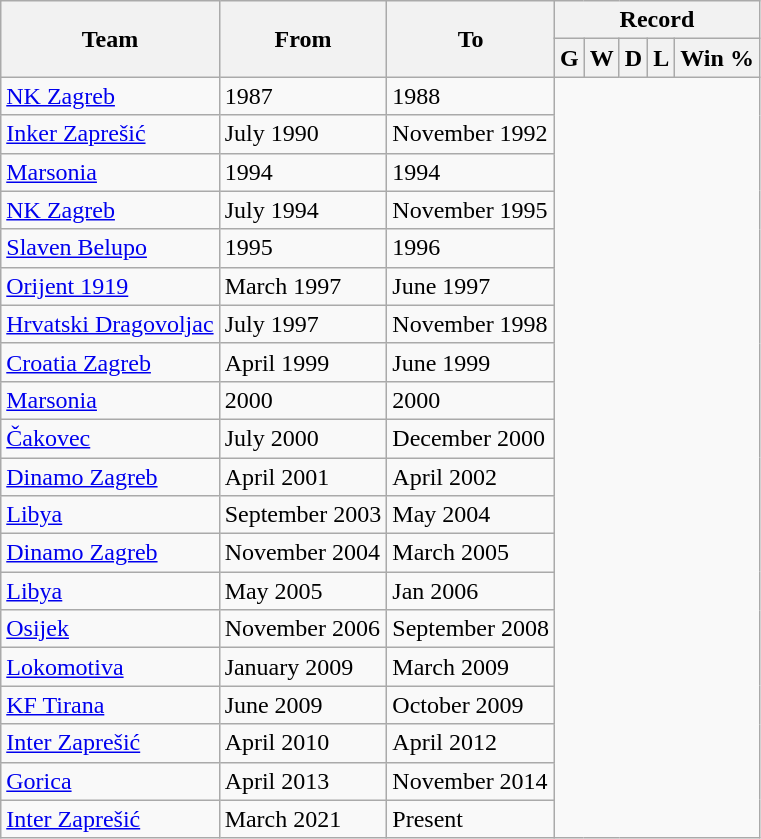<table class="wikitable sortable">
<tr>
<th rowspan="2">Team</th>
<th rowspan="2">From</th>
<th rowspan="2">To</th>
<th colspan="5">Record</th>
</tr>
<tr>
<th>G</th>
<th>W</th>
<th>D</th>
<th>L</th>
<th>Win %</th>
</tr>
<tr>
<td><a href='#'>NK Zagreb</a></td>
<td>1987</td>
<td>1988<br></td>
</tr>
<tr>
<td><a href='#'>Inker Zaprešić</a></td>
<td>July 1990</td>
<td>November 1992<br></td>
</tr>
<tr>
<td><a href='#'>Marsonia</a></td>
<td>1994</td>
<td>1994<br></td>
</tr>
<tr>
<td><a href='#'>NK Zagreb</a></td>
<td>July 1994</td>
<td>November 1995<br></td>
</tr>
<tr>
<td><a href='#'>Slaven Belupo</a></td>
<td>1995</td>
<td>1996<br></td>
</tr>
<tr>
<td><a href='#'>Orijent 1919</a></td>
<td>March 1997</td>
<td>June 1997<br></td>
</tr>
<tr>
<td><a href='#'>Hrvatski Dragovoljac</a></td>
<td>July 1997</td>
<td>November 1998<br></td>
</tr>
<tr>
<td><a href='#'>Croatia Zagreb</a></td>
<td>April 1999</td>
<td>June 1999<br></td>
</tr>
<tr>
<td><a href='#'>Marsonia</a></td>
<td>2000</td>
<td>2000<br></td>
</tr>
<tr>
<td><a href='#'>Čakovec</a></td>
<td>July 2000</td>
<td>December 2000<br></td>
</tr>
<tr>
<td><a href='#'>Dinamo Zagreb</a></td>
<td>April 2001</td>
<td>April 2002<br></td>
</tr>
<tr>
<td><a href='#'>Libya</a></td>
<td>September 2003</td>
<td>May 2004<br></td>
</tr>
<tr>
<td><a href='#'>Dinamo Zagreb</a></td>
<td>November 2004</td>
<td>March 2005<br></td>
</tr>
<tr>
<td><a href='#'>Libya</a></td>
<td>May 2005</td>
<td>Jan 2006<br></td>
</tr>
<tr>
<td><a href='#'>Osijek</a></td>
<td>November 2006</td>
<td>September 2008<br></td>
</tr>
<tr>
<td><a href='#'>Lokomotiva</a></td>
<td>January 2009</td>
<td>March 2009<br></td>
</tr>
<tr>
<td><a href='#'>KF Tirana</a></td>
<td>June 2009</td>
<td>October 2009<br></td>
</tr>
<tr>
<td><a href='#'>Inter Zaprešić</a></td>
<td>April 2010</td>
<td>April 2012<br></td>
</tr>
<tr>
<td><a href='#'>Gorica</a></td>
<td>April 2013</td>
<td>November 2014<br></td>
</tr>
<tr>
<td><a href='#'>Inter Zaprešić</a></td>
<td>March 2021</td>
<td>Present<br></td>
</tr>
</table>
